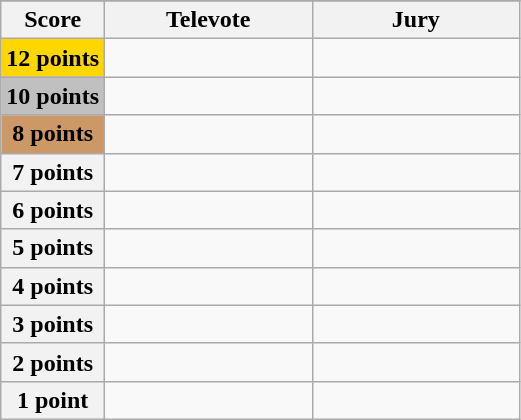<table class="wikitable">
<tr>
</tr>
<tr>
<th scope="col" width="20%">Score</th>
<th scope="col" width="40%">Televote</th>
<th scope="col" width="40%">Jury</th>
</tr>
<tr>
<th scope="row" style="background:gold">12 points</th>
<td></td>
<td></td>
</tr>
<tr>
<th scope="row" style="background:silver">10 points</th>
<td></td>
<td></td>
</tr>
<tr>
<th scope="row" style="background:#CC9966">8 points</th>
<td></td>
<td></td>
</tr>
<tr>
<th scope="row">7 points</th>
<td></td>
<td></td>
</tr>
<tr>
<th scope="row">6 points</th>
<td></td>
<td></td>
</tr>
<tr>
<th scope="row">5 points</th>
<td></td>
<td></td>
</tr>
<tr>
<th scope="row">4 points</th>
<td></td>
<td></td>
</tr>
<tr>
<th scope="row">3 points</th>
<td></td>
<td></td>
</tr>
<tr>
<th scope="row">2 points</th>
<td></td>
<td></td>
</tr>
<tr>
<th scope="row">1 point</th>
<td></td>
<td></td>
</tr>
</table>
